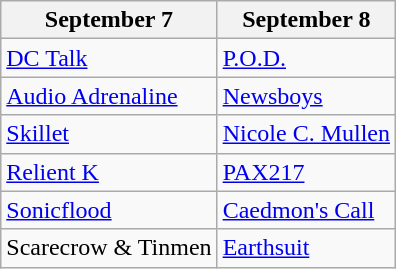<table class="wikitable">
<tr>
<th>September 7</th>
<th>September 8</th>
</tr>
<tr>
<td><a href='#'>DC Talk</a></td>
<td><a href='#'>P.O.D.</a></td>
</tr>
<tr>
<td><a href='#'>Audio Adrenaline</a></td>
<td><a href='#'>Newsboys</a></td>
</tr>
<tr>
<td><a href='#'>Skillet</a></td>
<td><a href='#'>Nicole C. Mullen</a></td>
</tr>
<tr>
<td><a href='#'>Relient K</a></td>
<td><a href='#'>PAX217</a></td>
</tr>
<tr>
<td><a href='#'>Sonicflood</a></td>
<td><a href='#'>Caedmon's Call</a></td>
</tr>
<tr>
<td>Scarecrow & Tinmen</td>
<td><a href='#'>Earthsuit</a></td>
</tr>
</table>
